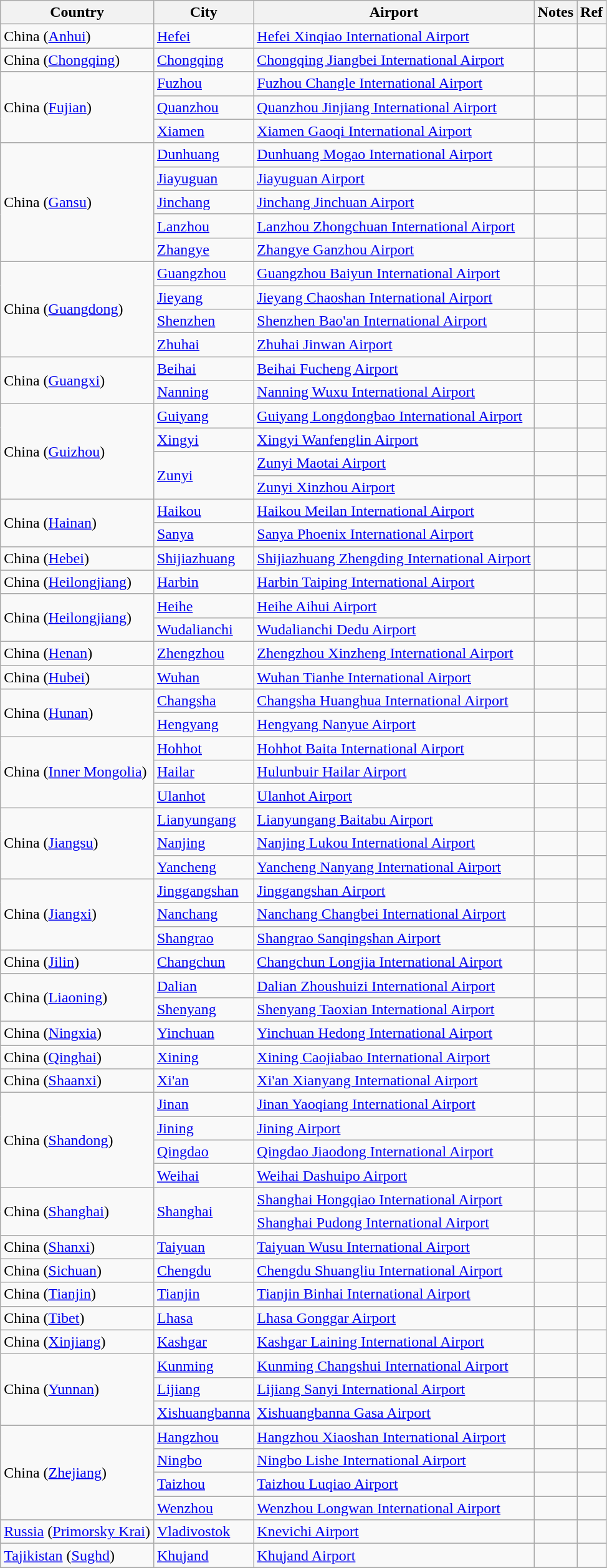<table class= "wikitable sortable collapsible collapsed">
<tr>
<th>Country</th>
<th>City</th>
<th>Airport</th>
<th>Notes</th>
<th class="unsortable">Ref</th>
</tr>
<tr>
<td>China (<a href='#'>Anhui</a>)</td>
<td><a href='#'>Hefei</a></td>
<td><a href='#'>Hefei Xinqiao International Airport</a></td>
<td></td>
<td></td>
</tr>
<tr>
<td>China (<a href='#'>Chongqing</a>)</td>
<td><a href='#'>Chongqing</a></td>
<td><a href='#'>Chongqing Jiangbei International Airport</a></td>
<td></td>
<td></td>
</tr>
<tr>
<td rowspan="3">China (<a href='#'>Fujian</a>)</td>
<td><a href='#'>Fuzhou</a></td>
<td><a href='#'>Fuzhou Changle International Airport</a></td>
<td></td>
<td></td>
</tr>
<tr>
<td><a href='#'>Quanzhou</a></td>
<td><a href='#'>Quanzhou Jinjiang International Airport</a></td>
<td></td>
<td></td>
</tr>
<tr>
<td><a href='#'>Xiamen</a></td>
<td><a href='#'>Xiamen Gaoqi International Airport</a></td>
<td></td>
<td></td>
</tr>
<tr>
<td rowspan="5">China (<a href='#'>Gansu</a>)</td>
<td><a href='#'>Dunhuang</a></td>
<td><a href='#'>Dunhuang Mogao International Airport</a></td>
<td></td>
<td></td>
</tr>
<tr>
<td><a href='#'>Jiayuguan</a></td>
<td><a href='#'>Jiayuguan Airport</a></td>
<td></td>
<td></td>
</tr>
<tr>
<td><a href='#'>Jinchang</a></td>
<td><a href='#'>Jinchang Jinchuan Airport</a></td>
<td></td>
<td></td>
</tr>
<tr>
<td><a href='#'>Lanzhou</a></td>
<td><a href='#'>Lanzhou Zhongchuan International Airport</a></td>
<td></td>
<td></td>
</tr>
<tr>
<td><a href='#'>Zhangye</a></td>
<td><a href='#'>Zhangye Ganzhou Airport</a></td>
<td></td>
<td></td>
</tr>
<tr>
<td rowspan="4">China (<a href='#'>Guangdong</a>)</td>
<td><a href='#'>Guangzhou</a></td>
<td><a href='#'>Guangzhou Baiyun International Airport</a></td>
<td></td>
<td></td>
</tr>
<tr>
<td><a href='#'>Jieyang</a></td>
<td><a href='#'>Jieyang Chaoshan International Airport</a></td>
<td></td>
<td></td>
</tr>
<tr>
<td><a href='#'>Shenzhen</a></td>
<td><a href='#'>Shenzhen Bao'an International Airport</a></td>
<td></td>
<td></td>
</tr>
<tr>
<td><a href='#'>Zhuhai</a></td>
<td><a href='#'>Zhuhai Jinwan Airport</a></td>
<td></td>
<td></td>
</tr>
<tr>
<td rowspan="2">China (<a href='#'>Guangxi</a>)</td>
<td><a href='#'>Beihai</a></td>
<td><a href='#'>Beihai Fucheng Airport</a></td>
<td></td>
<td></td>
</tr>
<tr>
<td><a href='#'>Nanning</a></td>
<td><a href='#'>Nanning Wuxu International Airport</a></td>
<td></td>
<td></td>
</tr>
<tr>
<td rowspan="4">China (<a href='#'>Guizhou</a>)</td>
<td><a href='#'>Guiyang</a></td>
<td><a href='#'>Guiyang Longdongbao International Airport</a></td>
<td></td>
<td></td>
</tr>
<tr>
<td><a href='#'>Xingyi</a></td>
<td><a href='#'>Xingyi Wanfenglin Airport</a></td>
<td></td>
<td></td>
</tr>
<tr>
<td rowspan="2"><a href='#'>Zunyi</a></td>
<td><a href='#'>Zunyi Maotai Airport</a></td>
<td></td>
<td></td>
</tr>
<tr>
<td><a href='#'>Zunyi Xinzhou Airport</a></td>
<td></td>
<td></td>
</tr>
<tr>
<td rowspan="2">China (<a href='#'>Hainan</a>)</td>
<td><a href='#'>Haikou</a></td>
<td><a href='#'>Haikou Meilan International Airport</a></td>
<td></td>
<td></td>
</tr>
<tr>
<td><a href='#'>Sanya</a></td>
<td><a href='#'>Sanya Phoenix International Airport</a></td>
<td></td>
<td></td>
</tr>
<tr>
<td>China (<a href='#'>Hebei</a>)</td>
<td><a href='#'>Shijiazhuang</a></td>
<td><a href='#'>Shijiazhuang Zhengding International Airport</a></td>
<td></td>
<td></td>
</tr>
<tr>
<td>China (<a href='#'>Heilongjiang</a>)</td>
<td><a href='#'>Harbin</a></td>
<td><a href='#'>Harbin Taiping International Airport</a></td>
<td align=center></td>
<td align=center></td>
</tr>
<tr>
<td rowspan="2">China (<a href='#'>Heilongjiang</a>)</td>
<td><a href='#'>Heihe</a></td>
<td><a href='#'>Heihe Aihui Airport</a></td>
<td></td>
<td></td>
</tr>
<tr>
<td><a href='#'>Wudalianchi</a></td>
<td><a href='#'>Wudalianchi Dedu Airport</a></td>
<td></td>
<td></td>
</tr>
<tr>
<td>China (<a href='#'>Henan</a>)</td>
<td><a href='#'>Zhengzhou</a></td>
<td><a href='#'>Zhengzhou Xinzheng International Airport</a></td>
<td></td>
<td></td>
</tr>
<tr>
<td>China (<a href='#'>Hubei</a>)</td>
<td><a href='#'>Wuhan</a></td>
<td><a href='#'>Wuhan Tianhe International Airport</a></td>
<td></td>
<td></td>
</tr>
<tr>
<td rowspan="2">China (<a href='#'>Hunan</a>)</td>
<td><a href='#'>Changsha</a></td>
<td><a href='#'>Changsha Huanghua International Airport</a></td>
<td></td>
<td></td>
</tr>
<tr>
<td><a href='#'>Hengyang</a></td>
<td><a href='#'>Hengyang Nanyue Airport</a></td>
<td></td>
<td></td>
</tr>
<tr>
<td rowspan="3">China (<a href='#'>Inner Mongolia</a>)</td>
<td><a href='#'>Hohhot</a></td>
<td><a href='#'>Hohhot Baita International Airport</a></td>
<td></td>
<td></td>
</tr>
<tr>
<td><a href='#'>Hailar</a></td>
<td><a href='#'>Hulunbuir Hailar Airport</a></td>
<td></td>
<td></td>
</tr>
<tr>
<td><a href='#'>Ulanhot</a></td>
<td><a href='#'>Ulanhot Airport</a></td>
<td></td>
<td></td>
</tr>
<tr>
<td rowspan="3">China (<a href='#'>Jiangsu</a>)</td>
<td><a href='#'>Lianyungang</a></td>
<td><a href='#'>Lianyungang Baitabu Airport</a></td>
<td></td>
<td></td>
</tr>
<tr>
<td><a href='#'>Nanjing</a></td>
<td><a href='#'>Nanjing Lukou International Airport</a></td>
<td></td>
<td></td>
</tr>
<tr>
<td><a href='#'>Yancheng</a></td>
<td><a href='#'>Yancheng Nanyang International Airport</a></td>
<td></td>
<td></td>
</tr>
<tr>
<td rowspan="3">China (<a href='#'>Jiangxi</a>)</td>
<td><a href='#'>Jinggangshan</a></td>
<td><a href='#'>Jinggangshan Airport</a></td>
<td></td>
<td></td>
</tr>
<tr>
<td><a href='#'>Nanchang</a></td>
<td><a href='#'>Nanchang Changbei International Airport</a></td>
<td></td>
<td></td>
</tr>
<tr>
<td><a href='#'>Shangrao</a></td>
<td><a href='#'>Shangrao Sanqingshan Airport</a></td>
<td></td>
<td></td>
</tr>
<tr>
<td>China (<a href='#'>Jilin</a>)</td>
<td><a href='#'>Changchun</a></td>
<td><a href='#'>Changchun Longjia International Airport</a></td>
<td></td>
<td></td>
</tr>
<tr>
<td rowspan="2">China (<a href='#'>Liaoning</a>)</td>
<td><a href='#'>Dalian</a></td>
<td><a href='#'>Dalian Zhoushuizi International Airport</a></td>
<td></td>
<td></td>
</tr>
<tr>
<td><a href='#'>Shenyang</a></td>
<td><a href='#'>Shenyang Taoxian International Airport</a></td>
<td></td>
<td></td>
</tr>
<tr>
<td>China (<a href='#'>Ningxia</a>)</td>
<td><a href='#'>Yinchuan</a></td>
<td><a href='#'>Yinchuan Hedong International Airport</a></td>
<td></td>
<td></td>
</tr>
<tr>
<td>China (<a href='#'>Qinghai</a>)</td>
<td><a href='#'>Xining</a></td>
<td><a href='#'>Xining Caojiabao International Airport</a></td>
<td></td>
<td></td>
</tr>
<tr>
<td>China (<a href='#'>Shaanxi</a>)</td>
<td><a href='#'>Xi'an</a></td>
<td><a href='#'>Xi'an Xianyang International Airport</a></td>
<td></td>
<td></td>
</tr>
<tr>
<td rowspan="4">China (<a href='#'>Shandong</a>)</td>
<td><a href='#'>Jinan</a></td>
<td><a href='#'>Jinan Yaoqiang International Airport</a></td>
<td></td>
<td></td>
</tr>
<tr>
<td><a href='#'>Jining</a></td>
<td><a href='#'>Jining Airport</a></td>
<td></td>
<td></td>
</tr>
<tr>
<td><a href='#'>Qingdao</a></td>
<td><a href='#'>Qingdao Jiaodong International Airport</a></td>
<td></td>
<td></td>
</tr>
<tr>
<td><a href='#'>Weihai</a></td>
<td><a href='#'>Weihai Dashuipo Airport</a></td>
<td></td>
<td></td>
</tr>
<tr>
<td rowspan="2">China (<a href='#'>Shanghai</a>)</td>
<td rowspan="2"><a href='#'>Shanghai</a></td>
<td><a href='#'>Shanghai Hongqiao International Airport</a></td>
<td></td>
<td></td>
</tr>
<tr>
<td><a href='#'>Shanghai Pudong International Airport</a></td>
<td></td>
<td></td>
</tr>
<tr>
<td>China (<a href='#'>Shanxi</a>)</td>
<td><a href='#'>Taiyuan</a></td>
<td><a href='#'>Taiyuan Wusu International Airport</a></td>
<td></td>
<td></td>
</tr>
<tr>
<td>China (<a href='#'>Sichuan</a>)</td>
<td><a href='#'>Chengdu</a></td>
<td><a href='#'>Chengdu Shuangliu International Airport</a></td>
<td></td>
<td></td>
</tr>
<tr>
<td>China (<a href='#'>Tianjin</a>)</td>
<td><a href='#'>Tianjin</a></td>
<td><a href='#'>Tianjin Binhai International Airport</a></td>
<td></td>
<td></td>
</tr>
<tr>
<td>China (<a href='#'>Tibet</a>)</td>
<td><a href='#'>Lhasa</a></td>
<td><a href='#'>Lhasa Gonggar Airport</a></td>
<td></td>
<td></td>
</tr>
<tr>
<td>China (<a href='#'>Xinjiang</a>)</td>
<td><a href='#'>Kashgar</a></td>
<td><a href='#'>Kashgar Laining International Airport</a></td>
<td></td>
<td align=center></td>
</tr>
<tr>
<td rowspan="3">China (<a href='#'>Yunnan</a>)</td>
<td><a href='#'>Kunming</a></td>
<td><a href='#'>Kunming Changshui International Airport</a></td>
<td></td>
<td></td>
</tr>
<tr>
<td><a href='#'>Lijiang</a></td>
<td><a href='#'>Lijiang Sanyi International Airport</a></td>
<td></td>
<td></td>
</tr>
<tr>
<td><a href='#'>Xishuangbanna</a></td>
<td><a href='#'>Xishuangbanna Gasa Airport</a></td>
<td></td>
<td></td>
</tr>
<tr>
<td rowspan="4">China (<a href='#'>Zhejiang</a>)</td>
<td><a href='#'>Hangzhou</a></td>
<td><a href='#'>Hangzhou Xiaoshan International Airport</a></td>
<td></td>
<td></td>
</tr>
<tr>
<td><a href='#'>Ningbo</a></td>
<td><a href='#'>Ningbo Lishe International Airport</a></td>
<td></td>
<td></td>
</tr>
<tr>
<td><a href='#'>Taizhou</a></td>
<td><a href='#'>Taizhou Luqiao Airport</a></td>
<td></td>
<td></td>
</tr>
<tr>
<td><a href='#'>Wenzhou</a></td>
<td><a href='#'>Wenzhou Longwan International Airport</a></td>
<td></td>
<td></td>
</tr>
<tr>
<td><a href='#'>Russia</a> (<a href='#'>Primorsky Krai</a>)</td>
<td><a href='#'>Vladivostok</a></td>
<td><a href='#'>Knevichi Airport</a></td>
<td></td>
<td align=center></td>
</tr>
<tr>
<td><a href='#'>Tajikistan</a> (<a href='#'>Sughd</a>)</td>
<td><a href='#'>Khujand</a></td>
<td><a href='#'>Khujand Airport</a></td>
<td></td>
<td align=center></td>
</tr>
<tr>
</tr>
</table>
